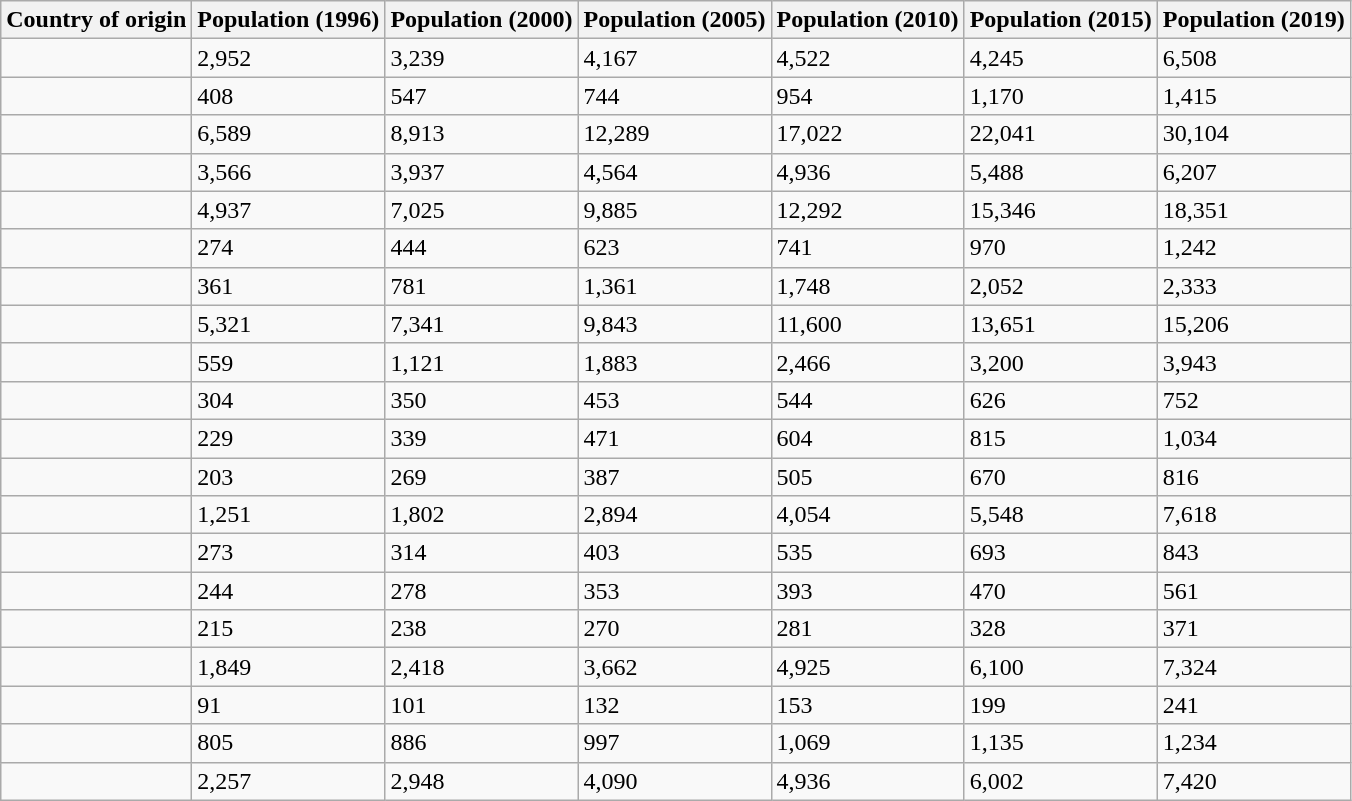<table class="wikitable sortable">
<tr>
<th>Country of origin</th>
<th>Population (1996)</th>
<th>Population (2000)</th>
<th>Population (2005)</th>
<th>Population (2010)</th>
<th>Population (2015)</th>
<th>Population (2019)</th>
</tr>
<tr>
<td></td>
<td>2,952</td>
<td>3,239</td>
<td>4,167</td>
<td>4,522</td>
<td>4,245</td>
<td>6,508</td>
</tr>
<tr>
<td></td>
<td>408</td>
<td>547</td>
<td>744</td>
<td>954</td>
<td>1,170</td>
<td>1,415</td>
</tr>
<tr>
<td></td>
<td>6,589</td>
<td>8,913</td>
<td>12,289</td>
<td>17,022</td>
<td>22,041</td>
<td>30,104</td>
</tr>
<tr>
<td></td>
<td>3,566</td>
<td>3,937</td>
<td>4,564</td>
<td>4,936</td>
<td>5,488</td>
<td>6,207</td>
</tr>
<tr>
<td></td>
<td>4,937</td>
<td>7,025</td>
<td>9,885</td>
<td>12,292</td>
<td>15,346</td>
<td>18,351</td>
</tr>
<tr>
<td></td>
<td>274</td>
<td>444</td>
<td>623</td>
<td>741</td>
<td>970</td>
<td>1,242</td>
</tr>
<tr>
<td></td>
<td>361</td>
<td>781</td>
<td>1,361</td>
<td>1,748</td>
<td>2,052</td>
<td>2,333</td>
</tr>
<tr>
<td></td>
<td>5,321</td>
<td>7,341</td>
<td>9,843</td>
<td>11,600</td>
<td>13,651</td>
<td>15,206</td>
</tr>
<tr>
<td></td>
<td>559</td>
<td>1,121</td>
<td>1,883</td>
<td>2,466</td>
<td>3,200</td>
<td>3,943</td>
</tr>
<tr>
<td></td>
<td>304</td>
<td>350</td>
<td>453</td>
<td>544</td>
<td>626</td>
<td>752</td>
</tr>
<tr>
<td></td>
<td>229</td>
<td>339</td>
<td>471</td>
<td>604</td>
<td>815</td>
<td>1,034</td>
</tr>
<tr>
<td></td>
<td>203</td>
<td>269</td>
<td>387</td>
<td>505</td>
<td>670</td>
<td>816</td>
</tr>
<tr>
<td></td>
<td>1,251</td>
<td>1,802</td>
<td>2,894</td>
<td>4,054</td>
<td>5,548</td>
<td>7,618</td>
</tr>
<tr>
<td></td>
<td>273</td>
<td>314</td>
<td>403</td>
<td>535</td>
<td>693</td>
<td>843</td>
</tr>
<tr>
<td></td>
<td>244</td>
<td>278</td>
<td>353</td>
<td>393</td>
<td>470</td>
<td>561</td>
</tr>
<tr>
<td></td>
<td>215</td>
<td>238</td>
<td>270</td>
<td>281</td>
<td>328</td>
<td>371</td>
</tr>
<tr>
<td></td>
<td>1,849</td>
<td>2,418</td>
<td>3,662</td>
<td>4,925</td>
<td>6,100</td>
<td>7,324</td>
</tr>
<tr>
<td></td>
<td>91</td>
<td>101</td>
<td>132</td>
<td>153</td>
<td>199</td>
<td>241</td>
</tr>
<tr>
<td></td>
<td>805</td>
<td>886</td>
<td>997</td>
<td>1,069</td>
<td>1,135</td>
<td>1,234</td>
</tr>
<tr>
<td></td>
<td>2,257</td>
<td>2,948</td>
<td>4,090</td>
<td>4,936</td>
<td>6,002</td>
<td>7,420</td>
</tr>
</table>
